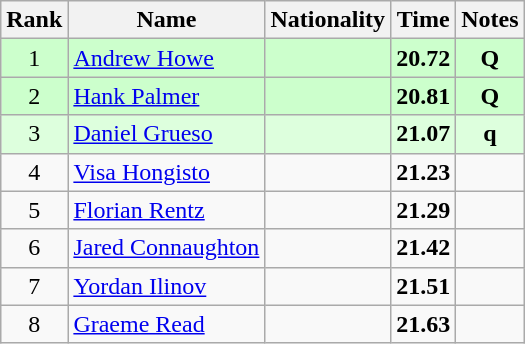<table class="wikitable sortable" style="text-align:center">
<tr>
<th>Rank</th>
<th>Name</th>
<th>Nationality</th>
<th>Time</th>
<th>Notes</th>
</tr>
<tr bgcolor=ccffcc>
<td>1</td>
<td align=left><a href='#'>Andrew Howe</a></td>
<td align=left></td>
<td><strong>20.72</strong></td>
<td><strong>Q</strong></td>
</tr>
<tr bgcolor=ccffcc>
<td>2</td>
<td align=left><a href='#'>Hank Palmer</a></td>
<td align=left></td>
<td><strong>20.81</strong></td>
<td><strong>Q</strong></td>
</tr>
<tr bgcolor=ddffdd>
<td>3</td>
<td align=left><a href='#'>Daniel Grueso</a></td>
<td align=left></td>
<td><strong>21.07</strong></td>
<td><strong>q</strong></td>
</tr>
<tr>
<td>4</td>
<td align=left><a href='#'>Visa Hongisto</a></td>
<td align=left></td>
<td><strong>21.23</strong></td>
<td></td>
</tr>
<tr>
<td>5</td>
<td align=left><a href='#'>Florian Rentz</a></td>
<td align=left></td>
<td><strong>21.29</strong></td>
<td></td>
</tr>
<tr>
<td>6</td>
<td align=left><a href='#'>Jared Connaughton</a></td>
<td align=left></td>
<td><strong>21.42</strong></td>
<td></td>
</tr>
<tr>
<td>7</td>
<td align=left><a href='#'>Yordan Ilinov</a></td>
<td align=left></td>
<td><strong>21.51</strong></td>
<td></td>
</tr>
<tr>
<td>8</td>
<td align=left><a href='#'>Graeme Read</a></td>
<td align=left></td>
<td><strong>21.63</strong></td>
<td></td>
</tr>
</table>
